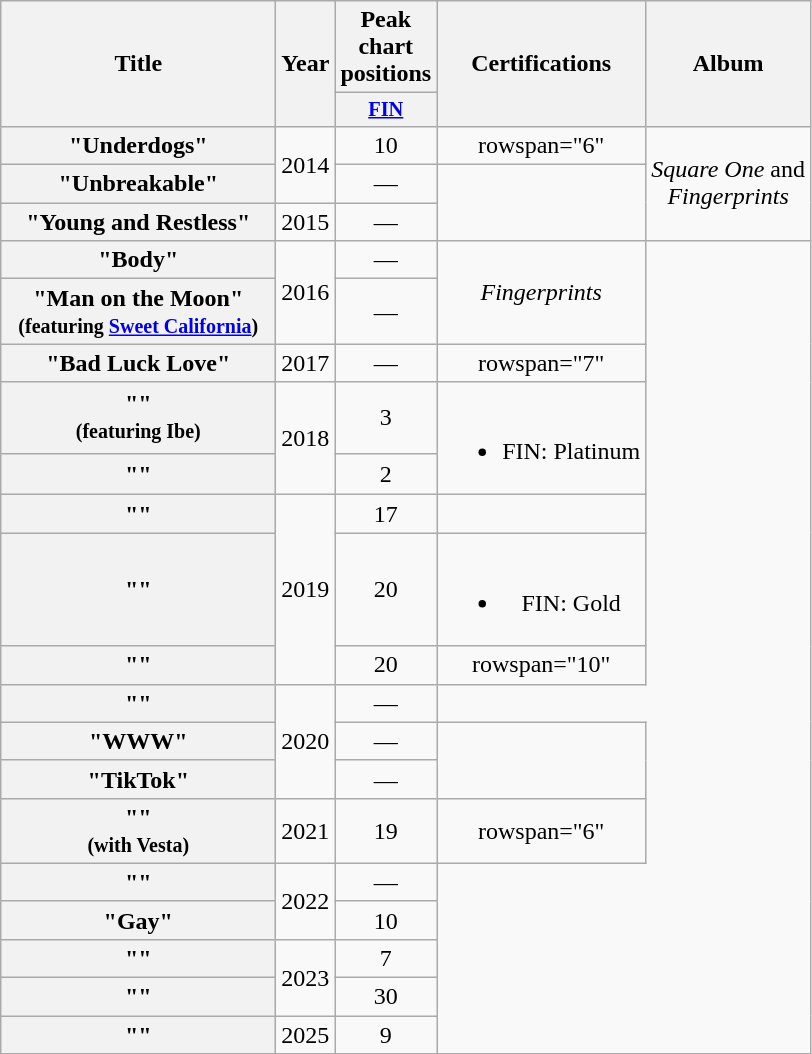<table class="wikitable plainrowheaders" style="text-align:center;">
<tr>
<th scope="col" rowspan="2" style="width:11em;">Title</th>
<th scope="col" rowspan="2">Year</th>
<th scope="col">Peak chart positions</th>
<th scope="col" rowspan="2">Certifications</th>
<th scope="col" rowspan="2">Album</th>
</tr>
<tr>
<th scope="col" style="width:3em;font-size:85%;"><a href='#'>FIN</a><br></th>
</tr>
<tr>
<th scope="row">"Underdogs"</th>
<td rowspan="2">2014</td>
<td>10</td>
<td>rowspan="6" </td>
<td rowspan="3"><em>Square One</em> and <br> <em>Fingerprints</em></td>
</tr>
<tr>
<th scope="row">"Unbreakable"</th>
<td>—</td>
</tr>
<tr>
<th scope="row">"Young and Restless"</th>
<td>2015</td>
<td>—</td>
</tr>
<tr>
<th scope="row">"Body"</th>
<td rowspan="2">2016</td>
<td>—</td>
<td rowspan="2"><em>Fingerprints</em></td>
</tr>
<tr>
<th scope="row">"Man on the Moon"<br><small>(featuring <a href='#'>Sweet California</a>)</small></th>
<td>—</td>
</tr>
<tr>
<th scope="row">"Bad Luck Love"</th>
<td>2017</td>
<td>—</td>
<td>rowspan="7" </td>
</tr>
<tr>
<th scope="row">""<br><small>(featuring Ibe)</small></th>
<td rowspan="2">2018</td>
<td>3</td>
<td rowspan="2"><br><ul><li>FIN: Platinum</li></ul></td>
</tr>
<tr>
<th scope="row">""</th>
<td>2</td>
</tr>
<tr>
<th scope="row">""</th>
<td rowspan="3">2019</td>
<td>17</td>
<td></td>
</tr>
<tr>
<th scope="row">""</th>
<td>20</td>
<td><br><ul><li>FIN: Gold</li></ul></td>
</tr>
<tr>
<th scope="row">""</th>
<td>20</td>
<td>rowspan="10" </td>
</tr>
<tr>
<th scope="row">""</th>
<td rowspan="3">2020</td>
<td>—</td>
</tr>
<tr>
<th scope="row">"WWW"</th>
<td>—</td>
<td rowspan="2"></td>
</tr>
<tr>
<th scope="row">"TikTok"</th>
<td>—</td>
</tr>
<tr>
<th scope="row">""<br><small>(with Vesta)</small></th>
<td>2021</td>
<td>19</td>
<td>rowspan="6" </td>
</tr>
<tr>
<th scope="row">""</th>
<td rowspan="2">2022</td>
<td>—</td>
</tr>
<tr>
<th scope="row">"Gay"</th>
<td>10</td>
</tr>
<tr>
<th scope="row">""</th>
<td rowspan="2">2023</td>
<td>7</td>
</tr>
<tr>
<th scope="row">""</th>
<td>30</td>
</tr>
<tr>
<th scope="row">""</th>
<td>2025</td>
<td>9</td>
</tr>
</table>
